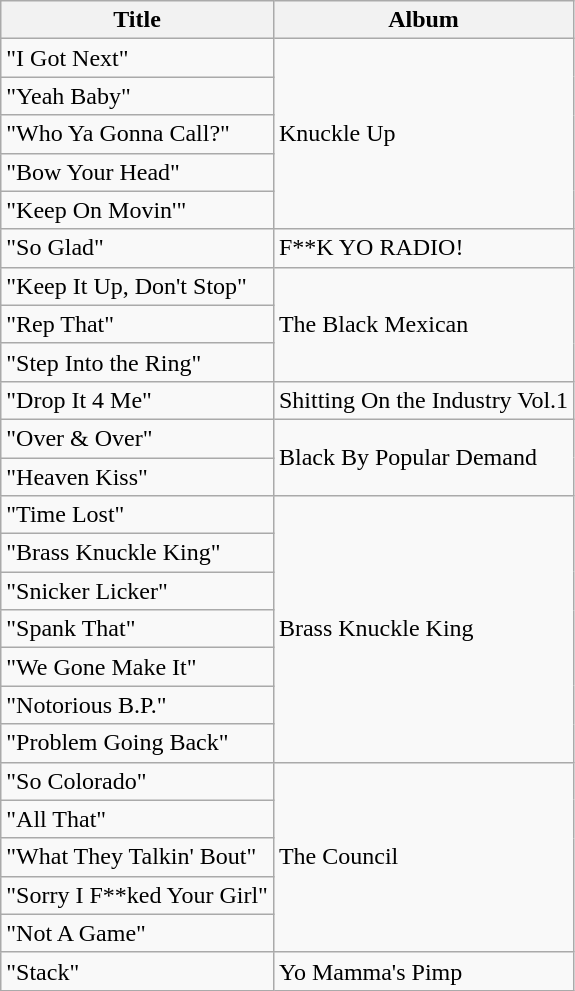<table class="wikitable">
<tr>
<th>Title</th>
<th>Album</th>
</tr>
<tr>
<td>"I Got Next"</td>
<td rowspan="5">Knuckle Up</td>
</tr>
<tr>
<td>"Yeah Baby"</td>
</tr>
<tr>
<td>"Who Ya Gonna Call?"</td>
</tr>
<tr>
<td>"Bow Your Head"</td>
</tr>
<tr>
<td>"Keep On Movin'"</td>
</tr>
<tr>
<td>"So Glad"</td>
<td>F**K YO RADIO!</td>
</tr>
<tr>
<td>"Keep It Up, Don't Stop"</td>
<td rowspan="3">The Black Mexican</td>
</tr>
<tr>
<td>"Rep That"</td>
</tr>
<tr>
<td>"Step Into the Ring"</td>
</tr>
<tr>
<td>"Drop It 4 Me"</td>
<td>Shitting On the Industry Vol.1</td>
</tr>
<tr>
<td>"Over & Over"</td>
<td rowspan="2">Black By Popular Demand</td>
</tr>
<tr>
<td>"Heaven Kiss"</td>
</tr>
<tr>
<td>"Time Lost"</td>
<td rowspan="7">Brass Knuckle King</td>
</tr>
<tr>
<td>"Brass Knuckle King"</td>
</tr>
<tr>
<td>"Snicker Licker"</td>
</tr>
<tr>
<td>"Spank That"</td>
</tr>
<tr>
<td>"We Gone Make It"</td>
</tr>
<tr>
<td>"Notorious B.P."</td>
</tr>
<tr>
<td>"Problem Going Back"</td>
</tr>
<tr>
<td>"So Colorado"</td>
<td rowspan="5">The Council</td>
</tr>
<tr>
<td>"All That"</td>
</tr>
<tr>
<td>"What They Talkin' Bout"</td>
</tr>
<tr>
<td>"Sorry I F**ked Your Girl"</td>
</tr>
<tr>
<td>"Not A Game"</td>
</tr>
<tr>
<td>"Stack"</td>
<td>Yo Mamma's Pimp</td>
</tr>
</table>
